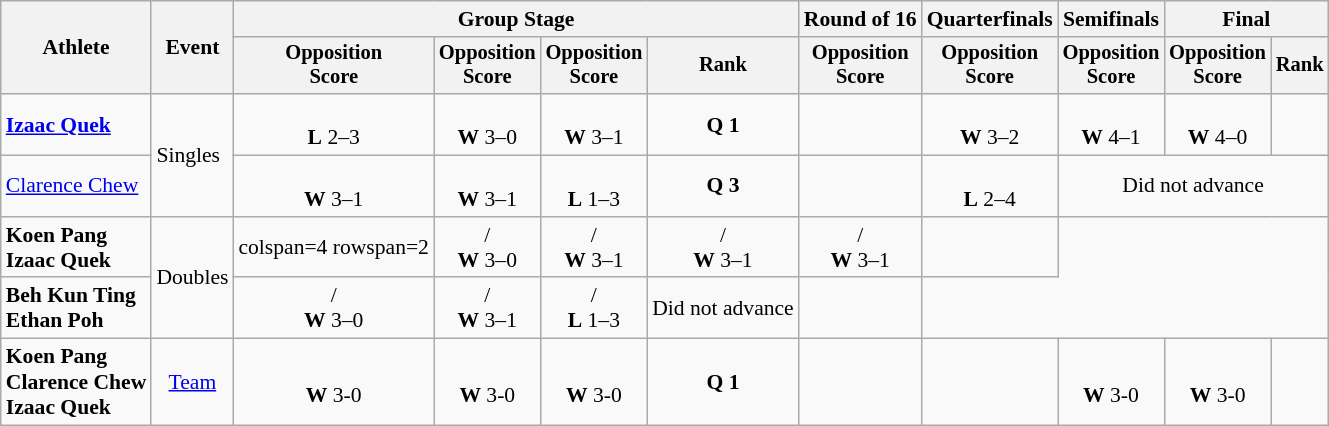<table class="wikitable" style="font-size:90%">
<tr>
<th rowspan="2">Athlete</th>
<th rowspan="2">Event</th>
<th colspan="4">Group Stage</th>
<th>Round of 16</th>
<th>Quarterfinals</th>
<th>Semifinals</th>
<th colspan="2">Final</th>
</tr>
<tr style="font-size:95%">
<th>Opposition<br>Score</th>
<th>Opposition<br>Score</th>
<th>Opposition<br>Score</th>
<th>Rank</th>
<th>Opposition<br>Score</th>
<th>Opposition<br>Score</th>
<th>Opposition<br>Score</th>
<th>Opposition<br>Score</th>
<th>Rank</th>
</tr>
<tr align="center">
<td align="left"><strong><a href='#'>Izaac Quek</a></strong></td>
<td rowspan="2" align="left">Singles</td>
<td><br><strong>L</strong> 2–3</td>
<td><br><strong>W</strong> 3–0</td>
<td><br><strong>W</strong> 3–1</td>
<td><strong>Q 1</strong></td>
<td></td>
<td><br><strong>W</strong> 3–2</td>
<td><br><strong>W</strong> 4–1</td>
<td><br><strong>W</strong> 4–0</td>
<td></td>
</tr>
<tr align="center">
<td align="left"><a href='#'>Clarence Chew</a></td>
<td><br><strong>W</strong> 3–1</td>
<td><br><strong>W</strong> 3–1</td>
<td><br><strong>L</strong> 1–3</td>
<td><strong>Q 3</strong></td>
<td></td>
<td><br><strong>L</strong> 2–4</td>
<td colspan="3">Did not advance</td>
</tr>
<tr align="center">
<td align="left"><strong>Koen Pang</strong><br><strong>Izaac Quek</strong></td>
<td rowspan="2" align="left">Doubles</td>
<td>colspan=4 rowspan=2 </td>
<td> / <br><strong>W</strong> 3–0</td>
<td> / <br><strong>W</strong> 3–1</td>
<td> / <br><strong>W</strong> 3–1</td>
<td> / <br><strong>W</strong> 3–1</td>
<td></td>
</tr>
<tr align="center">
<td align="left"><strong>Beh Kun Ting</strong><br><strong>Ethan Poh</strong></td>
<td> / <br><strong>W</strong> 3–0</td>
<td> / <br><strong>W</strong> 3–1</td>
<td> / <br><strong>L</strong> 1–3</td>
<td>Did not advance</td>
<td></td>
</tr>
<tr align="center">
<td align="left"><strong>Koen Pang</strong><br><strong>Clarence Chew</strong><br><strong>Izaac Quek</strong></td>
<td><a href='#'>Team</a></td>
<td><br><strong>W</strong> 3-0</td>
<td><br><strong>W</strong> 3-0</td>
<td><br><strong>W</strong> 3-0</td>
<td><strong>Q 1</strong></td>
<td></td>
<td></td>
<td><br><strong>W</strong> 3-0</td>
<td><br><strong>W</strong> 3-0</td>
<td></td>
</tr>
</table>
